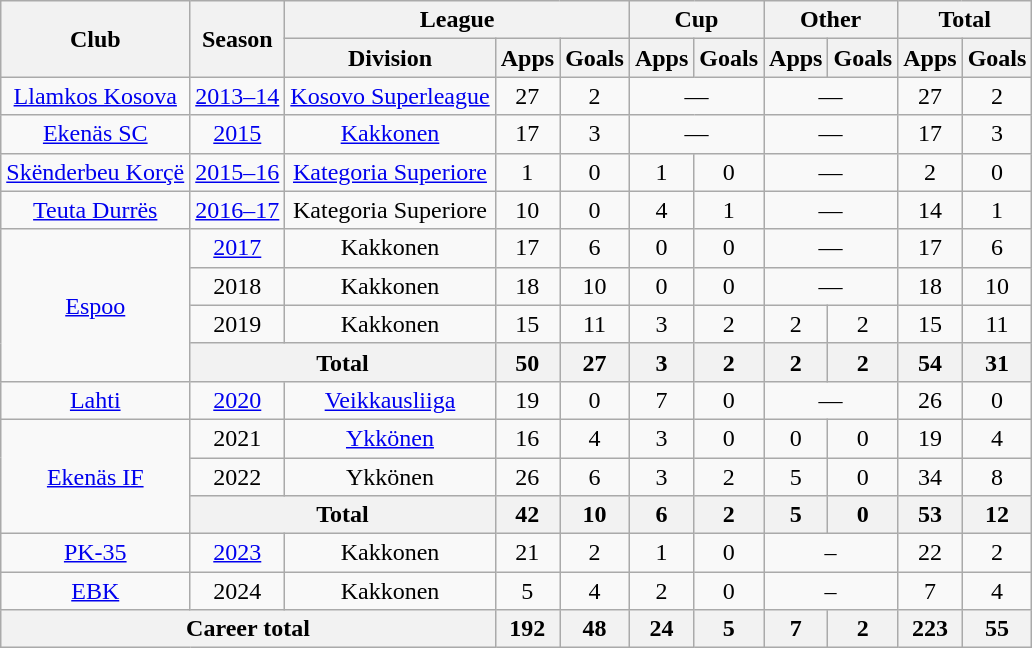<table class="wikitable" style="text-align: center">
<tr>
<th rowspan="2">Club</th>
<th rowspan="2">Season</th>
<th colspan="3">League</th>
<th colspan="2">Cup</th>
<th colspan="2">Other</th>
<th colspan="2">Total</th>
</tr>
<tr>
<th>Division</th>
<th>Apps</th>
<th>Goals</th>
<th>Apps</th>
<th>Goals</th>
<th>Apps</th>
<th>Goals</th>
<th>Apps</th>
<th>Goals</th>
</tr>
<tr>
<td><a href='#'>Llamkos Kosova</a></td>
<td><a href='#'>2013–14</a></td>
<td><a href='#'>Kosovo Superleague</a></td>
<td>27</td>
<td>2</td>
<td colspan="2">—</td>
<td colspan="2">—</td>
<td>27</td>
<td>2</td>
</tr>
<tr>
<td><a href='#'>Ekenäs SC</a></td>
<td><a href='#'>2015</a></td>
<td><a href='#'>Kakkonen</a></td>
<td>17</td>
<td>3</td>
<td colspan="2">—</td>
<td colspan="2">—</td>
<td>17</td>
<td>3</td>
</tr>
<tr>
<td><a href='#'>Skënderbeu Korçë</a></td>
<td><a href='#'>2015–16</a></td>
<td><a href='#'>Kategoria Superiore</a></td>
<td>1</td>
<td>0</td>
<td>1</td>
<td>0</td>
<td colspan="2">—</td>
<td>2</td>
<td>0</td>
</tr>
<tr>
<td><a href='#'>Teuta Durrës</a></td>
<td><a href='#'>2016–17</a></td>
<td>Kategoria Superiore</td>
<td>10</td>
<td>0</td>
<td>4</td>
<td>1</td>
<td colspan="2">—</td>
<td>14</td>
<td>1</td>
</tr>
<tr>
<td rowspan="4"><a href='#'>Espoo</a></td>
<td><a href='#'>2017</a></td>
<td>Kakkonen</td>
<td>17</td>
<td>6</td>
<td>0</td>
<td>0</td>
<td colspan="2">—</td>
<td>17</td>
<td>6</td>
</tr>
<tr>
<td>2018</td>
<td>Kakkonen</td>
<td>18</td>
<td>10</td>
<td>0</td>
<td>0</td>
<td colspan="2">—</td>
<td>18</td>
<td>10</td>
</tr>
<tr>
<td>2019</td>
<td>Kakkonen</td>
<td>15</td>
<td>11</td>
<td>3</td>
<td>2</td>
<td>2</td>
<td>2</td>
<td>15</td>
<td>11</td>
</tr>
<tr>
<th colspan="2">Total</th>
<th>50</th>
<th>27</th>
<th>3</th>
<th>2</th>
<th>2</th>
<th>2</th>
<th>54</th>
<th>31</th>
</tr>
<tr>
<td><a href='#'>Lahti</a></td>
<td><a href='#'>2020</a></td>
<td><a href='#'>Veikkausliiga</a></td>
<td>19</td>
<td>0</td>
<td>7</td>
<td>0</td>
<td colspan="2">—</td>
<td>26</td>
<td>0</td>
</tr>
<tr>
<td rowspan="3"><a href='#'>Ekenäs IF</a></td>
<td>2021</td>
<td><a href='#'>Ykkönen</a></td>
<td>16</td>
<td>4</td>
<td>3</td>
<td>0</td>
<td>0</td>
<td>0</td>
<td>19</td>
<td>4</td>
</tr>
<tr>
<td>2022</td>
<td>Ykkönen</td>
<td>26</td>
<td>6</td>
<td>3</td>
<td>2</td>
<td>5</td>
<td>0</td>
<td>34</td>
<td>8</td>
</tr>
<tr>
<th colspan="2">Total</th>
<th>42</th>
<th>10</th>
<th>6</th>
<th>2</th>
<th>5</th>
<th>0</th>
<th>53</th>
<th>12</th>
</tr>
<tr>
<td><a href='#'>PK-35</a></td>
<td><a href='#'>2023</a></td>
<td>Kakkonen</td>
<td>21</td>
<td>2</td>
<td>1</td>
<td>0</td>
<td colspan="2">–</td>
<td>22</td>
<td>2</td>
</tr>
<tr>
<td><a href='#'>EBK</a></td>
<td>2024</td>
<td>Kakkonen</td>
<td>5</td>
<td>4</td>
<td>2</td>
<td>0</td>
<td colspan="2">–</td>
<td>7</td>
<td>4</td>
</tr>
<tr>
<th colspan="3">Career total</th>
<th>192</th>
<th>48</th>
<th>24</th>
<th>5</th>
<th>7</th>
<th>2</th>
<th>223</th>
<th>55</th>
</tr>
</table>
